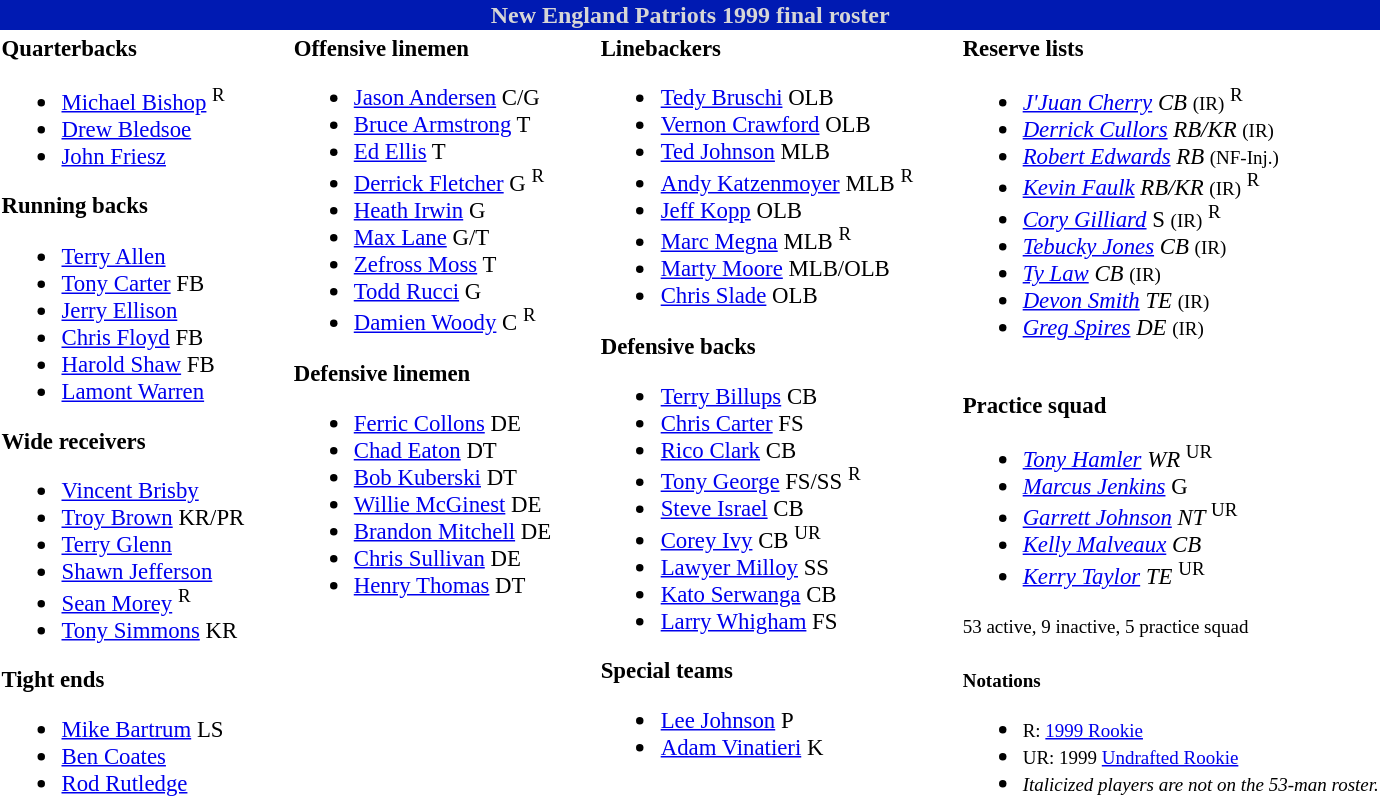<table class="toccolours" style="text-align: left;">
<tr>
<th colspan="9" style="background-color: #001ab2; color: #d6d6d6; text-align: center;">New England Patriots 1999 final roster</th>
</tr>
<tr>
<td style="font-size: 95%;" valign="top"><strong>Quarterbacks</strong><br><ul><li> <a href='#'>Michael Bishop</a> <sup>R</sup></li><li> <a href='#'>Drew Bledsoe</a></li><li> <a href='#'>John Friesz</a></li></ul><strong>Running backs</strong><ul><li> <a href='#'>Terry Allen</a></li><li> <a href='#'>Tony Carter</a> FB</li><li> <a href='#'>Jerry Ellison</a></li><li> <a href='#'>Chris Floyd</a> FB</li><li> <a href='#'>Harold Shaw</a> FB</li><li> <a href='#'>Lamont Warren</a></li></ul><strong>Wide receivers</strong><ul><li> <a href='#'>Vincent Brisby</a></li><li> <a href='#'>Troy Brown</a> KR/PR</li><li> <a href='#'>Terry Glenn</a></li><li> <a href='#'>Shawn Jefferson</a></li><li> <a href='#'>Sean Morey</a> <sup>R</sup></li><li> <a href='#'>Tony Simmons</a> KR</li></ul><strong>Tight ends</strong><ul><li> <a href='#'>Mike Bartrum</a> LS</li><li> <a href='#'>Ben Coates</a></li><li> <a href='#'>Rod Rutledge</a></li></ul></td>
<td style="width: 25px;"></td>
<td style="font-size: 95%;" valign="top"><strong>Offensive linemen</strong><br><ul><li> <a href='#'>Jason Andersen</a> C/G</li><li> <a href='#'>Bruce Armstrong</a> T</li><li> <a href='#'>Ed Ellis</a> T</li><li> <a href='#'>Derrick Fletcher</a> G <sup>R</sup></li><li> <a href='#'>Heath Irwin</a> G</li><li> <a href='#'>Max Lane</a> G/T</li><li> <a href='#'>Zefross Moss</a> T</li><li> <a href='#'>Todd Rucci</a> G</li><li> <a href='#'>Damien Woody</a> C <sup>R</sup></li></ul><strong>Defensive linemen</strong><ul><li> <a href='#'>Ferric Collons</a> DE</li><li> <a href='#'>Chad Eaton</a> DT</li><li> <a href='#'>Bob Kuberski</a> DT</li><li> <a href='#'>Willie McGinest</a> DE</li><li> <a href='#'>Brandon Mitchell</a> DE</li><li> <a href='#'>Chris Sullivan</a> DE</li><li> <a href='#'>Henry Thomas</a> DT</li></ul></td>
<td style="width: 25px;"></td>
<td style="font-size: 95%;" valign="top"><strong>Linebackers</strong><br><ul><li> <a href='#'>Tedy Bruschi</a> OLB</li><li> <a href='#'>Vernon Crawford</a> OLB</li><li> <a href='#'>Ted Johnson</a> MLB</li><li> <a href='#'>Andy Katzenmoyer</a> MLB <sup>R</sup></li><li> <a href='#'>Jeff Kopp</a> OLB</li><li> <a href='#'>Marc Megna</a> MLB <sup>R</sup></li><li> <a href='#'>Marty Moore</a> MLB/OLB</li><li> <a href='#'>Chris Slade</a> OLB</li></ul><strong>Defensive backs</strong><ul><li> <a href='#'>Terry Billups</a> CB</li><li> <a href='#'>Chris Carter</a> FS</li><li> <a href='#'>Rico Clark</a> CB</li><li> <a href='#'>Tony George</a> FS/SS <sup>R</sup></li><li> <a href='#'>Steve Israel</a> CB</li><li> <a href='#'>Corey Ivy</a> CB <sup>UR</sup></li><li> <a href='#'>Lawyer Milloy</a> SS</li><li> <a href='#'>Kato Serwanga</a> CB</li><li> <a href='#'>Larry Whigham</a> FS</li></ul><strong>Special teams</strong><ul><li> <a href='#'>Lee Johnson</a> P</li><li> <a href='#'>Adam Vinatieri</a> K</li></ul></td>
<td style="width: 25px;"></td>
<td style="font-size: 95%;" valign="top"><strong>Reserve lists</strong><br><ul><li> <em><a href='#'>J'Juan Cherry</a> CB</em> <small>(IR)</small> <sup>R</sup> </li><li> <em><a href='#'>Derrick Cullors</a> RB/KR</em> <small>(IR)</small> </li><li> <em><a href='#'>Robert Edwards</a> RB</em> <small>(NF-Inj.)</small> </li><li> <em><a href='#'>Kevin Faulk</a> RB/KR</em> <small>(IR)</small> <sup>R</sup>  </li><li> <em><a href='#'>Cory Gilliard</a></em> S <small>(IR)</small> <sup>R</sup>  </li><li> <em><a href='#'>Tebucky Jones</a> CB</em> <small>(IR)</small> </li><li> <em><a href='#'>Ty Law</a> CB</em> <small>(IR)</small> </li><li> <em><a href='#'>Devon Smith</a> TE</em> <small>(IR)</small> </li><li> <em><a href='#'>Greg Spires</a> DE</em> <small>(IR)</small> </li></ul><br>
<strong>Practice squad</strong><ul><li> <em><a href='#'>Tony Hamler</a> WR</em> <sup>UR</sup></li><li> <em><a href='#'>Marcus Jenkins</a></em> G</li><li> <em><a href='#'>Garrett Johnson</a> NT</em> <sup>UR</sup></li><li> <em><a href='#'>Kelly Malveaux</a> CB</em></li><li> <em><a href='#'>Kerry Taylor</a> TE</em> <sup>UR</sup></li></ul><small>53 active, 9 inactive, 5 practice squad</small><br><br>
<small><strong>Notations</strong></small><ul><li><small>R: <a href='#'>1999 Rookie</a></small></li><li><small>UR: 1999 <a href='#'>Undrafted Rookie</a></small></li><li><small><em>Italicized players are not on the 53-man roster.</em></small></li></ul></td>
</tr>
</table>
